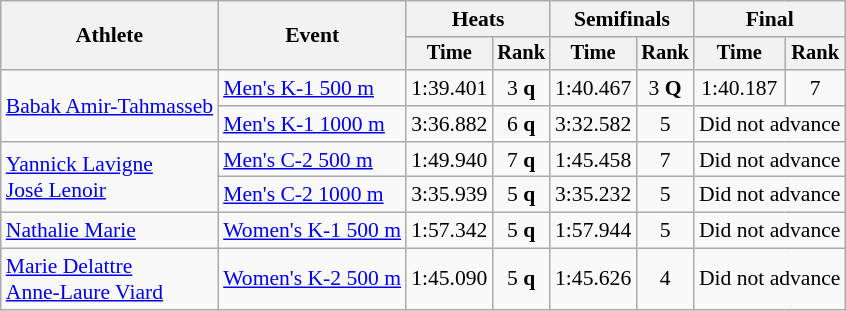<table class="wikitable" style="font-size:90%">
<tr>
<th rowspan=2>Athlete</th>
<th rowspan=2>Event</th>
<th colspan=2>Heats</th>
<th colspan=2>Semifinals</th>
<th colspan=2>Final</th>
</tr>
<tr style="font-size:95%">
<th>Time</th>
<th>Rank</th>
<th>Time</th>
<th>Rank</th>
<th>Time</th>
<th>Rank</th>
</tr>
<tr align=center>
<td align=left rowspan=2><a href='#'>Babak Amir-Tahmasseb</a></td>
<td align=left><a href='#'>Men's K-1 500 m</a></td>
<td>1:39.401</td>
<td>3 <strong>q</strong></td>
<td>1:40.467</td>
<td>3 <strong>Q</strong></td>
<td>1:40.187</td>
<td>7</td>
</tr>
<tr align=center>
<td align=left><a href='#'>Men's K-1 1000 m</a></td>
<td>3:36.882</td>
<td>6 <strong>q</strong></td>
<td>3:32.582</td>
<td>5</td>
<td colspan=2>Did not advance</td>
</tr>
<tr align=center>
<td align=left rowspan=2><a href='#'>Yannick Lavigne</a><br><a href='#'>José Lenoir</a></td>
<td align=left><a href='#'>Men's C-2 500 m</a></td>
<td>1:49.940</td>
<td>7 <strong>q</strong></td>
<td>1:45.458</td>
<td>7</td>
<td colspan=2>Did not advance</td>
</tr>
<tr align=center>
<td align=left><a href='#'>Men's C-2 1000 m</a></td>
<td>3:35.939</td>
<td>5 <strong>q</strong></td>
<td>3:35.232</td>
<td>5</td>
<td colspan=2>Did not advance</td>
</tr>
<tr align=center>
<td align=left><a href='#'>Nathalie Marie</a></td>
<td align=left><a href='#'>Women's K-1 500 m</a></td>
<td>1:57.342</td>
<td>5 <strong>q</strong></td>
<td>1:57.944</td>
<td>5</td>
<td colspan=2>Did not advance</td>
</tr>
<tr align=center>
<td align=left><a href='#'>Marie Delattre</a><br><a href='#'>Anne-Laure Viard</a></td>
<td align=left><a href='#'>Women's K-2 500 m</a></td>
<td>1:45.090</td>
<td>5 <strong>q</strong></td>
<td>1:45.626</td>
<td>4</td>
<td colspan=2>Did not advance</td>
</tr>
</table>
